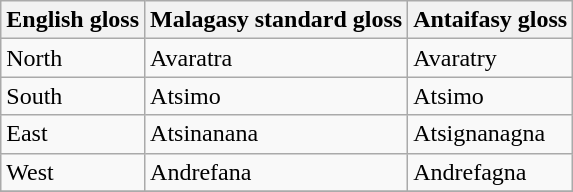<table class="wikitable sortable">
<tr>
<th>English gloss</th>
<th>Malagasy standard gloss</th>
<th>Antaifasy gloss</th>
</tr>
<tr>
<td>North</td>
<td>Avaratra</td>
<td>Avaratry</td>
</tr>
<tr>
<td>South</td>
<td>Atsimo</td>
<td>Atsimo</td>
</tr>
<tr>
<td>East</td>
<td>Atsinanana</td>
<td>Atsignanagna</td>
</tr>
<tr>
<td>West</td>
<td>Andrefana</td>
<td>Andrefagna</td>
</tr>
<tr>
</tr>
</table>
